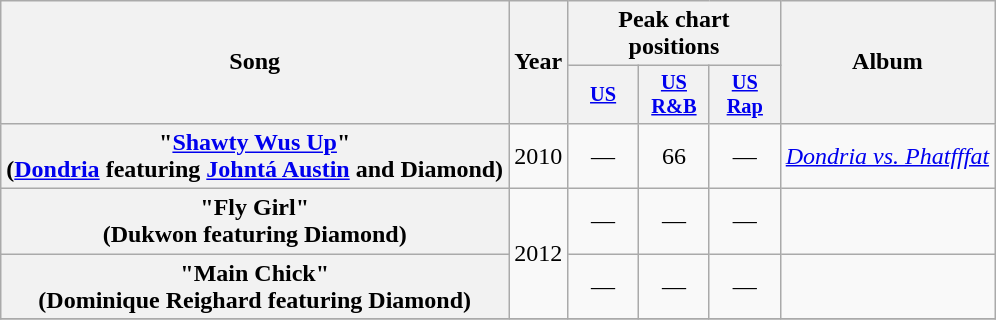<table class="wikitable plainrowheaders" style="text-align:center;" border="1">
<tr>
<th scope="col" rowspan="2">Song</th>
<th scope="col" rowspan="2">Year</th>
<th scope="col" colspan="3">Peak chart positions</th>
<th scope="col" rowspan="2">Album</th>
</tr>
<tr>
<th scope="col" style="width:3em;font-size:85%;"><a href='#'>US</a><br></th>
<th scope="col" style="width:3em;font-size:85%;"><a href='#'>US R&B</a></th>
<th scope="col" style="width:3em;font-size:85%;"><a href='#'>US Rap</a></th>
</tr>
<tr>
<th scope="row">"<a href='#'>Shawty Wus Up</a>"<br><span>(<a href='#'>Dondria</a> featuring <a href='#'>Johntá Austin</a> and Diamond)</span></th>
<td>2010</td>
<td>—</td>
<td>66</td>
<td>—</td>
<td><em><a href='#'>Dondria vs. Phatfffat</a></em></td>
</tr>
<tr>
<th scope="row">"Fly Girl"<br><span>(Dukwon featuring Diamond)</span></th>
<td rowspan="2">2012</td>
<td>—</td>
<td>—</td>
<td>—</td>
<td></td>
</tr>
<tr>
<th scope="row">"Main Chick"<br><span>(Dominique Reighard featuring Diamond)</span></th>
<td>—</td>
<td>—</td>
<td>—</td>
<td></td>
</tr>
<tr>
</tr>
</table>
